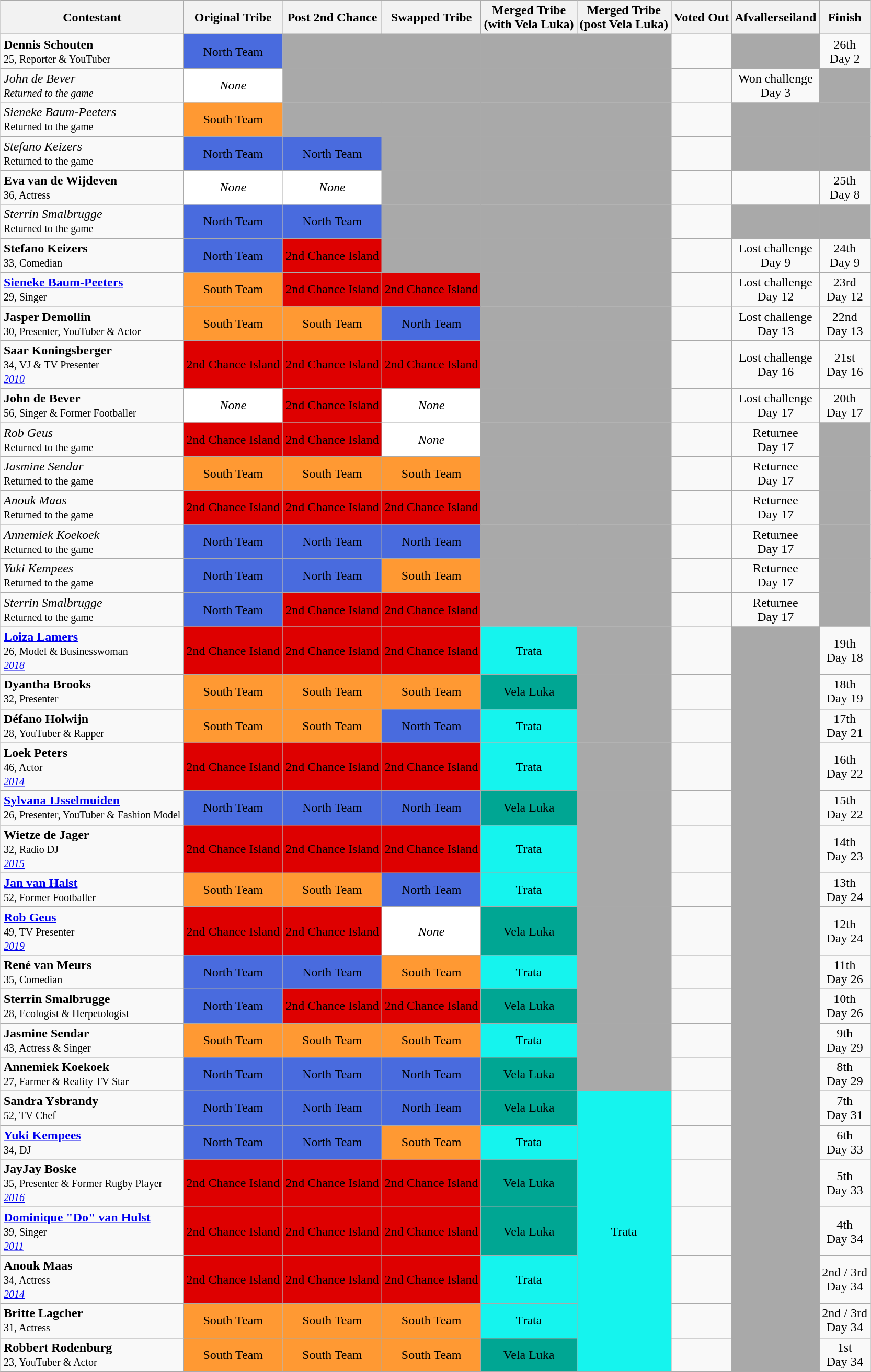<table class="wikitable sortable" style="margin:auto; text-align:center">
<tr>
<th>Contestant</th>
<th>Original Tribe</th>
<th>Post 2nd Chance</th>
<th>Swapped Tribe</th>
<th>Merged Tribe<br>(with Vela Luka)</th>
<th>Merged Tribe<br>(post Vela Luka)</th>
<th>Voted Out</th>
<th>Afvallerseiland</th>
<th>Finish</th>
</tr>
<tr>
<td align="left"><strong>Dennis Schouten</strong><br><small>25, Reporter & YouTuber</small></td>
<td bgcolor="#496BDE">North Team</td>
<td bgcolor="darkgrey"></td>
<td bgcolor="darkgrey"></td>
<td bgcolor="darkgrey"></td>
<td bgcolor="darkgrey"></td>
<td></td>
<td bgcolor="darkgrey"></td>
<td>26th<br>Day 2</td>
</tr>
<tr>
<td align="left"><em>John de Bever<br><small>Returned to the game</small></em></td>
<td bgcolor="white"><em>None</em></td>
<td bgcolor="darkgrey"></td>
<td bgcolor="darkgrey"></td>
<td bgcolor="darkgrey"></td>
<td bgcolor="darkgrey"></td>
<td></td>
<td>Won challenge<br>Day 3</td>
<td bgcolor="darkgrey"></td>
</tr>
<tr>
<td align="left"><em>Sieneke Baum-Peeters</em><br><small>Returned to the game</small></td>
<td bgcolor="#FF9933">South Team</td>
<td bgcolor="darkgrey"></td>
<td bgcolor="darkgrey"></td>
<td bgcolor="darkgrey"></td>
<td bgcolor="darkgrey"></td>
<td></td>
<td bgcolor="darkgrey"></td>
<td bgcolor="darkgrey"></td>
</tr>
<tr>
<td align="left"><em>Stefano Keizers</em><br><small>Returned to the game</small></td>
<td bgcolor="#496BDE">North Team</td>
<td bgcolor="#496BDE">North Team</td>
<td bgcolor="darkgrey"></td>
<td bgcolor="darkgrey"></td>
<td bgcolor="darkgrey"></td>
<td></td>
<td bgcolor="darkgrey"></td>
<td bgcolor="darkgrey"></td>
</tr>
<tr>
<td align="left"><strong>Eva van de Wijdeven</strong><br><small>36, Actress</small></td>
<td bgcolor="white"><em>None</em></td>
<td bgcolor="white"><em>None</em></td>
<td bgcolor="darkgrey"></td>
<td bgcolor="darkgrey"></td>
<td bgcolor="darkgrey"></td>
<td></td>
<td></td>
<td>25th<br>Day 8</td>
</tr>
<tr>
<td align="left"><em>Sterrin Smalbrugge</em><br><small>Returned to the game</small></td>
<td bgcolor="#496BDE">North Team</td>
<td bgcolor="#496BDE">North Team</td>
<td bgcolor="darkgrey"></td>
<td bgcolor="darkgrey"></td>
<td bgcolor="darkgrey"></td>
<td></td>
<td bgcolor="darkgrey"></td>
<td bgcolor="darkgrey"></td>
</tr>
<tr>
<td align="left"><strong>Stefano Keizers</strong><br><small>33, Comedian</small></td>
<td bgcolor="#496BDE">North Team</td>
<td bgcolor="#de0000">2nd Chance Island</td>
<td bgcolor="darkgrey"></td>
<td bgcolor="darkgrey"></td>
<td bgcolor="darkgrey"></td>
<td></td>
<td>Lost challenge<br>Day 9</td>
<td>24th<br>Day 9</td>
</tr>
<tr>
<td align="left"><strong><a href='#'>Sieneke Baum-Peeters</a></strong><br><small>29, Singer</small></td>
<td bgcolor="#FF9933">South Team</td>
<td bgcolor="#de0000">2nd Chance Island</td>
<td bgcolor="#de0000">2nd Chance Island</td>
<td bgcolor="darkgrey"></td>
<td bgcolor="darkgrey"></td>
<td></td>
<td>Lost challenge<br>Day 12</td>
<td>23rd<br>Day 12</td>
</tr>
<tr>
<td align="left"><strong>Jasper Demollin</strong><br><small>30, Presenter, YouTuber & Actor</small></td>
<td bgcolor="#FF9933">South Team</td>
<td bgcolor="#FF9933">South Team</td>
<td bgcolor="#496BDE">North Team</td>
<td bgcolor="darkgrey"></td>
<td bgcolor="darkgrey"></td>
<td></td>
<td>Lost challenge<br>Day 13</td>
<td>22nd<br>Day 13</td>
</tr>
<tr>
<td align="left"><strong>Saar Koningsberger</strong><br><small>34, VJ & TV Presenter<br><em><a href='#'>2010</a></em></small></td>
<td bgcolor="#de0000">2nd Chance Island</td>
<td bgcolor="#de0000">2nd Chance Island</td>
<td bgcolor="#de0000">2nd Chance Island</td>
<td bgcolor="darkgrey"></td>
<td bgcolor="darkgrey"></td>
<td></td>
<td>Lost challenge<br>Day 16</td>
<td>21st<br>Day 16</td>
</tr>
<tr>
<td align="left"><strong>John de Bever</strong><br><small>56, Singer & Former Footballer</small></td>
<td bgcolor="white"><em>None</em></td>
<td bgcolor="#de0000">2nd Chance Island</td>
<td bgcolor="white"><em>None</em></td>
<td bgcolor="darkgrey"></td>
<td bgcolor="darkgrey"></td>
<td></td>
<td>Lost challenge<br>Day 17</td>
<td>20th<br>Day 17</td>
</tr>
<tr>
<td align="left"><em>Rob Geus</em><br><small>Returned to the game</small></td>
<td bgcolor="#de0000">2nd Chance Island</td>
<td bgcolor="#de0000">2nd Chance Island</td>
<td bgcolor="white"><em>None</em></td>
<td bgcolor="darkgrey"></td>
<td bgcolor="darkgrey"></td>
<td></td>
<td>Returnee<br>Day 17</td>
<td bgcolor="darkgrey"></td>
</tr>
<tr>
<td align="left"><em>Jasmine Sendar</em><br><small>Returned to the game</small></td>
<td bgcolor="#FF9933">South Team</td>
<td bgcolor="#FF9933">South Team</td>
<td bgcolor="#FF9933">South Team</td>
<td bgcolor="darkgrey"></td>
<td bgcolor="darkgrey"></td>
<td></td>
<td>Returnee<br>Day 17</td>
<td bgcolor="darkgrey"></td>
</tr>
<tr>
<td align="left"><em>Anouk Maas</em><br><small>Returned to the game</small></td>
<td bgcolor="#de0000">2nd Chance Island</td>
<td bgcolor="#de0000">2nd Chance Island</td>
<td bgcolor="#de0000">2nd Chance Island</td>
<td bgcolor="darkgrey"></td>
<td bgcolor="darkgrey"></td>
<td></td>
<td>Returnee<br>Day 17</td>
<td bgcolor="darkgrey"></td>
</tr>
<tr>
<td align="left"><em>Annemiek Koekoek</em><br><small>Returned to the game</small></td>
<td bgcolor="#496BDE">North Team</td>
<td bgcolor="#496BDE">North Team</td>
<td bgcolor="#496BDE">North Team</td>
<td bgcolor="darkgrey"></td>
<td bgcolor="darkgrey"></td>
<td></td>
<td>Returnee<br>Day 17</td>
<td bgcolor="darkgrey"></td>
</tr>
<tr>
<td align="left"><em>Yuki Kempees</em><br><small>Returned to the game</small></td>
<td bgcolor="#496BDE">North Team</td>
<td bgcolor="#496BDE">North Team</td>
<td bgcolor="#FF9933">South Team</td>
<td bgcolor="darkgrey"></td>
<td bgcolor="darkgrey"></td>
<td></td>
<td>Returnee<br>Day 17</td>
<td bgcolor="darkgrey"></td>
</tr>
<tr>
<td align="left"><em>Sterrin Smalbrugge</em><br><small>Returned to the game</small></td>
<td bgcolor="#496BDE">North Team</td>
<td bgcolor="#de0000">2nd Chance Island</td>
<td bgcolor="#de0000">2nd Chance Island</td>
<td bgcolor="darkgrey"></td>
<td bgcolor="darkgrey"></td>
<td></td>
<td>Returnee<br>Day 17</td>
<td bgcolor="darkgrey"></td>
</tr>
<tr>
<td align="left"><strong><a href='#'>Loiza Lamers</a></strong><br><small>26, Model & Businesswoman<br><em><a href='#'>2018</a></em></small></td>
<td bgcolor="#de0000">2nd Chance Island</td>
<td bgcolor="#de0000">2nd Chance Island</td>
<td bgcolor="#de0000">2nd Chance Island</td>
<td bgcolor="#15F4EE">Trata</td>
<td bgcolor="darkgrey"></td>
<td></td>
<td rowspan="19" bgcolor="darkgrey"></td>
<td>19th<br>Day 18</td>
</tr>
<tr>
<td align="left"><strong>Dyantha Brooks</strong><br><small>32, Presenter</small></td>
<td bgcolor="#FF9933">South Team</td>
<td bgcolor="#FF9933">South Team</td>
<td bgcolor="#FF9933">South Team</td>
<td bgcolor="#00A693">Vela Luka</td>
<td bgcolor="darkgrey"></td>
<td></td>
<td>18th<br>Day 19</td>
</tr>
<tr>
<td align="left"><strong>Défano Holwijn</strong><br><small>28, YouTuber & Rapper</small></td>
<td bgcolor="#FF9933">South Team</td>
<td bgcolor="#FF9933">South Team</td>
<td bgcolor="#496BDE">North Team</td>
<td bgcolor="#15F4EE">Trata</td>
<td bgcolor="darkgrey"></td>
<td></td>
<td>17th<br>Day 21</td>
</tr>
<tr>
<td align="left"><strong>Loek Peters</strong><br><small>46, Actor<br><em><a href='#'>2014</a></em></small></td>
<td bgcolor="#de0000">2nd Chance Island</td>
<td bgcolor="#de0000">2nd Chance Island</td>
<td bgcolor="#de0000">2nd Chance Island</td>
<td bgcolor="#15F4EE">Trata</td>
<td bgcolor="darkgrey"></td>
<td></td>
<td>16th<br>Day 22</td>
</tr>
<tr>
<td align="left"><strong><a href='#'>Sylvana IJsselmuiden</a></strong><br><small>26, Presenter, YouTuber & Fashion Model</small></td>
<td bgcolor="#496BDE">North Team</td>
<td bgcolor="#496BDE">North Team</td>
<td bgcolor="#496BDE">North Team</td>
<td bgcolor="#00A693">Vela Luka</td>
<td bgcolor="darkgrey"></td>
<td></td>
<td>15th<br>Day 22</td>
</tr>
<tr>
<td align="left"><strong>Wietze de Jager</strong><br><small>32, Radio DJ<br><em><a href='#'>2015</a></em></small></td>
<td bgcolor="#de0000">2nd Chance Island</td>
<td bgcolor="#de0000">2nd Chance Island</td>
<td bgcolor="#de0000">2nd Chance Island</td>
<td bgcolor="#15F4EE">Trata</td>
<td bgcolor="darkgrey"></td>
<td></td>
<td>14th<br>Day 23</td>
</tr>
<tr>
<td align="left"><strong><a href='#'>Jan van Halst</a></strong><br><small>52, Former Footballer</small></td>
<td bgcolor="#FF9933">South Team</td>
<td bgcolor="#FF9933">South Team</td>
<td bgcolor="#496BDE">North Team</td>
<td bgcolor="#15F4EE">Trata</td>
<td bgcolor="darkgrey"></td>
<td></td>
<td>13th<br>Day 24</td>
</tr>
<tr>
<td align="left"><strong><a href='#'>Rob Geus</a></strong><br><small>49, TV Presenter<br><em><a href='#'>2019</a></em></small></td>
<td bgcolor="#de0000">2nd Chance Island</td>
<td bgcolor="#de0000">2nd Chance Island</td>
<td bgcolor="white"><em>None</em></td>
<td bgcolor="#00A693">Vela Luka</td>
<td bgcolor="darkgrey"></td>
<td></td>
<td>12th<br>Day 24</td>
</tr>
<tr>
<td align="left"><strong>René van Meurs</strong><br><small>35, Comedian</small></td>
<td bgcolor="#496BDE">North Team</td>
<td bgcolor="#496BDE">North Team</td>
<td bgcolor="#FF9933">South Team</td>
<td bgcolor="#15F4EE">Trata</td>
<td bgcolor="darkgrey"></td>
<td></td>
<td>11th<br>Day 26</td>
</tr>
<tr>
<td align="left"><strong>Sterrin Smalbrugge</strong><br><small>28, Ecologist & Herpetologist</small></td>
<td bgcolor="#496BDE">North Team</td>
<td bgcolor="#de0000">2nd Chance Island</td>
<td bgcolor="#de0000">2nd Chance Island</td>
<td bgcolor="#00A693">Vela Luka</td>
<td bgcolor="darkgrey"></td>
<td></td>
<td>10th<br>Day 26</td>
</tr>
<tr>
<td align="left"><strong>Jasmine Sendar</strong><br><small>43, Actress & Singer</small></td>
<td bgcolor="#FF9933">South Team</td>
<td bgcolor="#FF9933">South Team</td>
<td bgcolor="#FF9933">South Team</td>
<td bgcolor="#15F4EE">Trata</td>
<td bgcolor="darkgrey"></td>
<td></td>
<td>9th<br>Day 29</td>
</tr>
<tr>
<td align="left"><strong>Annemiek Koekoek</strong><br><small>27, Farmer & Reality TV Star</small></td>
<td bgcolor="#496BDE">North Team</td>
<td bgcolor="#496BDE">North Team</td>
<td bgcolor="#496BDE">North Team</td>
<td bgcolor="#00A693">Vela Luka</td>
<td bgcolor="darkgrey"></td>
<td></td>
<td>8th<br>Day 29</td>
</tr>
<tr>
<td align="left"><strong>Sandra Ysbrandy</strong><br><small>52, TV Chef</small></td>
<td bgcolor="#496BDE">North Team</td>
<td bgcolor="#496BDE">North Team</td>
<td bgcolor="#496BDE">North Team</td>
<td bgcolor="#00A693">Vela Luka</td>
<td rowspan="7" bgcolor="#15F4EE">Trata</td>
<td></td>
<td>7th<br>Day 31</td>
</tr>
<tr>
<td align="left"><strong><a href='#'>Yuki Kempees</a></strong><br><small>34, DJ</small></td>
<td bgcolor="#496BDE">North Team</td>
<td bgcolor="#496BDE">North Team</td>
<td bgcolor="#FF9933">South Team</td>
<td bgcolor="#15F4EE">Trata</td>
<td></td>
<td>6th<br>Day 33</td>
</tr>
<tr>
<td align="left"><strong>JayJay Boske</strong><br><small>35, Presenter & Former Rugby Player<br><em><a href='#'>2016</a></em></small></td>
<td bgcolor="#de0000">2nd Chance Island</td>
<td bgcolor="#de0000">2nd Chance Island</td>
<td bgcolor="#de0000">2nd Chance Island</td>
<td bgcolor="#00A693">Vela Luka</td>
<td></td>
<td>5th<br>Day 33</td>
</tr>
<tr>
<td align="left"><strong><a href='#'>Dominique "Do" van Hulst</a></strong><br><small>39, Singer<br><em><a href='#'>2011</a></em></small></td>
<td bgcolor="#de0000">2nd Chance Island</td>
<td bgcolor="#de0000">2nd Chance Island</td>
<td bgcolor="#de0000">2nd Chance Island</td>
<td bgcolor="#00A693">Vela Luka</td>
<td></td>
<td>4th<br>Day 34</td>
</tr>
<tr>
<td align="left"><strong>Anouk Maas</strong><br><small>34, Actress<br><em><a href='#'>2014</a></em></small></td>
<td bgcolor="#de0000">2nd Chance Island</td>
<td bgcolor="#de0000">2nd Chance Island</td>
<td bgcolor="#de0000">2nd Chance Island</td>
<td bgcolor="#15F4EE">Trata</td>
<td></td>
<td>2nd / 3rd<br>Day 34</td>
</tr>
<tr>
<td align="left"><strong>Britte Lagcher</strong><br><small>31, Actress</small></td>
<td bgcolor="#FF9933">South Team</td>
<td bgcolor="#FF9933">South Team</td>
<td bgcolor="#FF9933">South Team</td>
<td bgcolor="#15F4EE">Trata</td>
<td></td>
<td>2nd / 3rd<br>Day 34</td>
</tr>
<tr>
<td align="left"><strong>Robbert Rodenburg</strong><br><small>23, YouTuber & Actor</small></td>
<td bgcolor="#FF9933">South Team</td>
<td bgcolor="#FF9933">South Team</td>
<td bgcolor="#FF9933">South Team</td>
<td bgcolor="#00A693">Vela Luka</td>
<td></td>
<td>1st<br>Day 34</td>
</tr>
<tr>
</tr>
</table>
